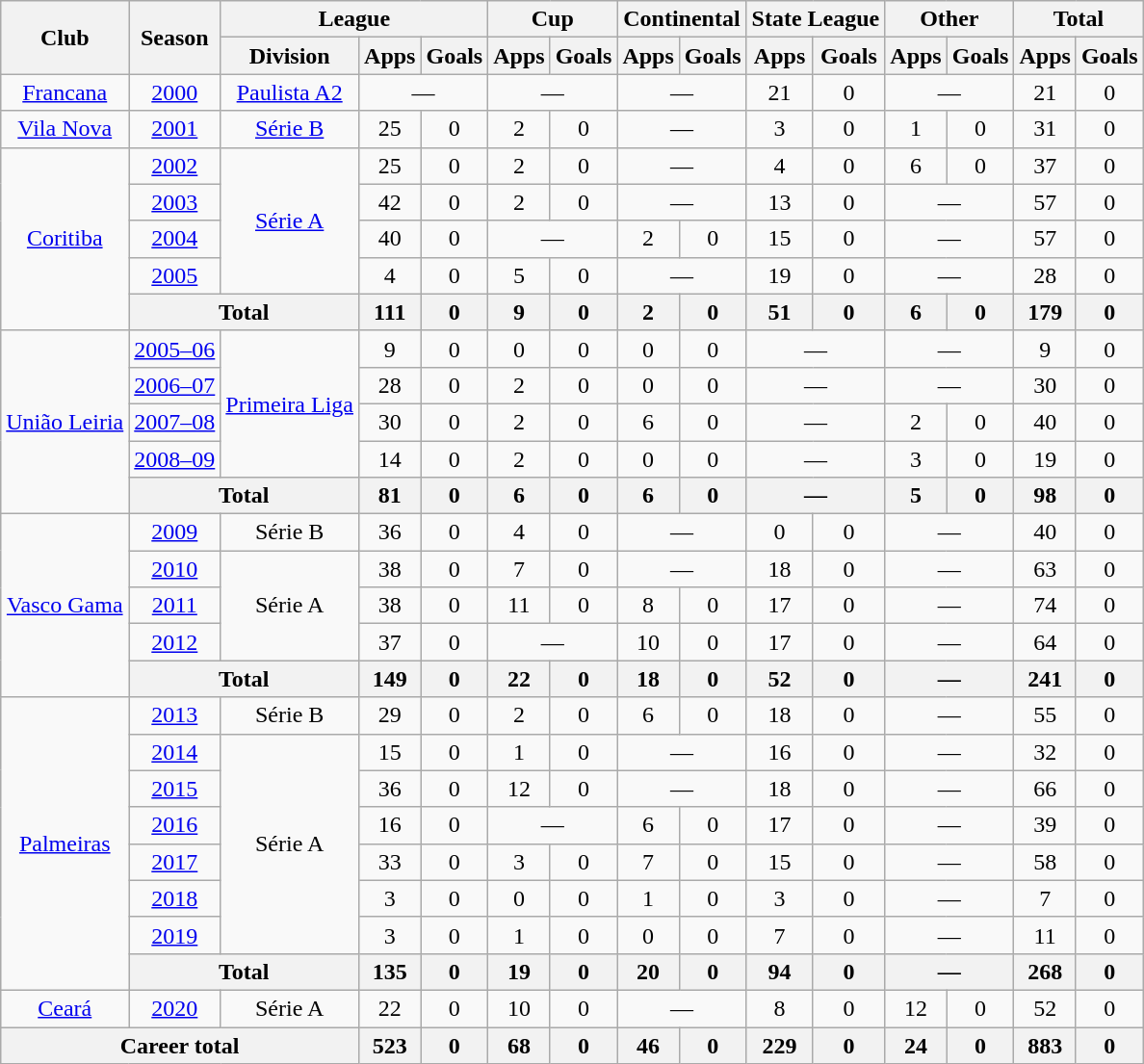<table class="wikitable" style="text-align:center;">
<tr>
<th rowspan="2">Club</th>
<th rowspan="2">Season</th>
<th colspan="3">League</th>
<th colspan="2">Cup</th>
<th colspan="2">Continental</th>
<th colspan="2">State League</th>
<th colspan="2">Other</th>
<th colspan="2">Total</th>
</tr>
<tr>
<th>Division</th>
<th>Apps</th>
<th>Goals</th>
<th>Apps</th>
<th>Goals</th>
<th>Apps</th>
<th>Goals</th>
<th>Apps</th>
<th>Goals</th>
<th>Apps</th>
<th>Goals</th>
<th>Apps</th>
<th>Goals</th>
</tr>
<tr>
<td><a href='#'>Francana</a></td>
<td><a href='#'>2000</a></td>
<td><a href='#'>Paulista A2</a></td>
<td colspan="2">—</td>
<td colspan="2">—</td>
<td colspan="2">—</td>
<td>21</td>
<td>0</td>
<td colspan="2">—</td>
<td>21</td>
<td>0</td>
</tr>
<tr>
<td><a href='#'>Vila Nova</a></td>
<td><a href='#'>2001</a></td>
<td><a href='#'>Série B</a></td>
<td>25</td>
<td>0</td>
<td>2</td>
<td>0</td>
<td colspan="2">—</td>
<td>3</td>
<td>0</td>
<td>1</td>
<td>0</td>
<td>31</td>
<td>0</td>
</tr>
<tr>
<td rowspan="5"><a href='#'>Coritiba</a></td>
<td><a href='#'>2002</a></td>
<td rowspan="4"><a href='#'>Série A</a></td>
<td>25</td>
<td>0</td>
<td>2</td>
<td>0</td>
<td colspan="2">—</td>
<td>4</td>
<td>0</td>
<td>6</td>
<td>0</td>
<td>37</td>
<td>0</td>
</tr>
<tr>
<td><a href='#'>2003</a></td>
<td>42</td>
<td>0</td>
<td>2</td>
<td>0</td>
<td colspan="2">—</td>
<td>13</td>
<td>0</td>
<td colspan="2">—</td>
<td>57</td>
<td>0</td>
</tr>
<tr>
<td><a href='#'>2004</a></td>
<td>40</td>
<td>0</td>
<td colspan="2">—</td>
<td>2</td>
<td>0</td>
<td>15</td>
<td>0</td>
<td colspan="2">—</td>
<td>57</td>
<td>0</td>
</tr>
<tr>
<td><a href='#'>2005</a></td>
<td>4</td>
<td>0</td>
<td>5</td>
<td>0</td>
<td colspan="2">—</td>
<td>19</td>
<td>0</td>
<td colspan="2">—</td>
<td>28</td>
<td>0</td>
</tr>
<tr>
<th colspan="2">Total</th>
<th>111</th>
<th>0</th>
<th>9</th>
<th>0</th>
<th>2</th>
<th>0</th>
<th>51</th>
<th>0</th>
<th>6</th>
<th>0</th>
<th>179</th>
<th>0</th>
</tr>
<tr>
<td rowspan="5"><a href='#'>União Leiria</a></td>
<td><a href='#'>2005–06</a></td>
<td rowspan="4"><a href='#'>Primeira Liga</a></td>
<td>9</td>
<td>0</td>
<td>0</td>
<td>0</td>
<td>0</td>
<td>0</td>
<td colspan="2">—</td>
<td colspan="2">—</td>
<td>9</td>
<td>0</td>
</tr>
<tr>
<td><a href='#'>2006–07</a></td>
<td>28</td>
<td>0</td>
<td>2</td>
<td>0</td>
<td>0</td>
<td>0</td>
<td colspan="2">—</td>
<td colspan="2">—</td>
<td>30</td>
<td>0</td>
</tr>
<tr>
<td><a href='#'>2007–08</a></td>
<td>30</td>
<td>0</td>
<td>2</td>
<td>0</td>
<td>6</td>
<td>0</td>
<td colspan="2">—</td>
<td>2</td>
<td>0</td>
<td>40</td>
<td>0</td>
</tr>
<tr>
<td><a href='#'>2008–09</a></td>
<td>14</td>
<td>0</td>
<td>2</td>
<td>0</td>
<td>0</td>
<td>0</td>
<td colspan="2">—</td>
<td>3</td>
<td>0</td>
<td>19</td>
<td>0</td>
</tr>
<tr>
<th colspan="2">Total</th>
<th>81</th>
<th>0</th>
<th>6</th>
<th>0</th>
<th>6</th>
<th>0</th>
<th colspan="2">—</th>
<th>5</th>
<th>0</th>
<th>98</th>
<th>0</th>
</tr>
<tr>
<td rowspan="5"><a href='#'>Vasco Gama</a></td>
<td><a href='#'>2009</a></td>
<td>Série B</td>
<td>36</td>
<td>0</td>
<td>4</td>
<td>0</td>
<td colspan="2">—</td>
<td>0</td>
<td>0</td>
<td colspan="2">—</td>
<td>40</td>
<td>0</td>
</tr>
<tr>
<td><a href='#'>2010</a></td>
<td rowspan="3">Série A</td>
<td>38</td>
<td>0</td>
<td>7</td>
<td>0</td>
<td colspan="2">—</td>
<td>18</td>
<td>0</td>
<td colspan="2">—</td>
<td>63</td>
<td>0</td>
</tr>
<tr>
<td><a href='#'>2011</a></td>
<td>38</td>
<td>0</td>
<td>11</td>
<td>0</td>
<td>8</td>
<td>0</td>
<td>17</td>
<td>0</td>
<td colspan="2">—</td>
<td>74</td>
<td>0</td>
</tr>
<tr>
<td><a href='#'>2012</a></td>
<td>37</td>
<td>0</td>
<td colspan="2">—</td>
<td>10</td>
<td>0</td>
<td>17</td>
<td>0</td>
<td colspan="2">—</td>
<td>64</td>
<td>0</td>
</tr>
<tr>
<th colspan="2">Total</th>
<th>149</th>
<th>0</th>
<th>22</th>
<th>0</th>
<th>18</th>
<th>0</th>
<th>52</th>
<th>0</th>
<th colspan="2">—</th>
<th>241</th>
<th>0</th>
</tr>
<tr>
<td rowspan="8"><a href='#'>Palmeiras</a></td>
<td><a href='#'>2013</a></td>
<td>Série B</td>
<td>29</td>
<td>0</td>
<td>2</td>
<td>0</td>
<td>6</td>
<td>0</td>
<td>18</td>
<td>0</td>
<td colspan="2">—</td>
<td>55</td>
<td>0</td>
</tr>
<tr>
<td><a href='#'>2014</a></td>
<td rowspan="6">Série A</td>
<td>15</td>
<td>0</td>
<td>1</td>
<td>0</td>
<td colspan="2">—</td>
<td>16</td>
<td>0</td>
<td colspan="2">—</td>
<td>32</td>
<td>0</td>
</tr>
<tr>
<td><a href='#'>2015</a></td>
<td>36</td>
<td>0</td>
<td>12</td>
<td>0</td>
<td colspan="2">—</td>
<td>18</td>
<td>0</td>
<td colspan="2">—</td>
<td>66</td>
<td>0</td>
</tr>
<tr>
<td><a href='#'>2016</a></td>
<td>16</td>
<td>0</td>
<td colspan="2">—</td>
<td>6</td>
<td>0</td>
<td>17</td>
<td>0</td>
<td colspan="2">—</td>
<td>39</td>
<td>0</td>
</tr>
<tr>
<td><a href='#'>2017</a></td>
<td>33</td>
<td>0</td>
<td>3</td>
<td>0</td>
<td>7</td>
<td>0</td>
<td>15</td>
<td>0</td>
<td colspan="2">—</td>
<td>58</td>
<td>0</td>
</tr>
<tr>
<td><a href='#'>2018</a></td>
<td>3</td>
<td>0</td>
<td>0</td>
<td>0</td>
<td>1</td>
<td>0</td>
<td>3</td>
<td>0</td>
<td colspan="2">—</td>
<td>7</td>
<td>0</td>
</tr>
<tr>
<td><a href='#'>2019</a></td>
<td>3</td>
<td>0</td>
<td>1</td>
<td>0</td>
<td>0</td>
<td>0</td>
<td>7</td>
<td>0</td>
<td colspan="2">—</td>
<td>11</td>
<td>0</td>
</tr>
<tr>
<th colspan="2">Total</th>
<th>135</th>
<th>0</th>
<th>19</th>
<th>0</th>
<th>20</th>
<th>0</th>
<th>94</th>
<th>0</th>
<th colspan="2">—</th>
<th>268</th>
<th>0</th>
</tr>
<tr>
<td><a href='#'>Ceará</a></td>
<td><a href='#'>2020</a></td>
<td>Série A</td>
<td>22</td>
<td>0</td>
<td>10</td>
<td>0</td>
<td colspan="2">—</td>
<td>8</td>
<td>0</td>
<td>12</td>
<td>0</td>
<td>52</td>
<td>0</td>
</tr>
<tr>
<th colspan="3"><strong>Career total</strong></th>
<th>523</th>
<th>0</th>
<th>68</th>
<th>0</th>
<th>46</th>
<th>0</th>
<th>229</th>
<th>0</th>
<th>24</th>
<th>0</th>
<th>883</th>
<th>0</th>
</tr>
</table>
